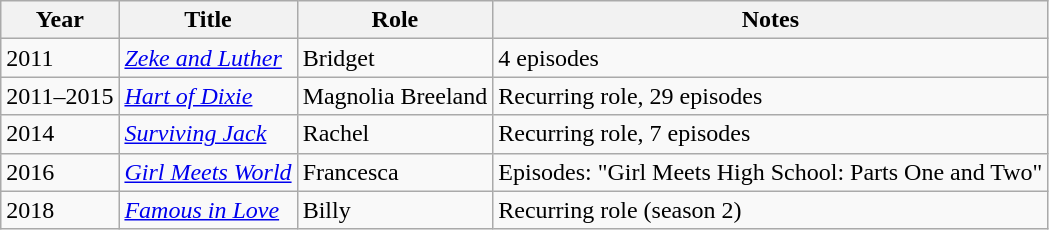<table class="wikitable sortable">
<tr>
<th>Year</th>
<th>Title</th>
<th>Role</th>
<th class="unsortable">Notes</th>
</tr>
<tr>
<td>2011</td>
<td><em><a href='#'>Zeke and Luther</a></em></td>
<td>Bridget</td>
<td>4 episodes</td>
</tr>
<tr>
<td>2011–2015</td>
<td><em><a href='#'>Hart of Dixie</a></em></td>
<td>Magnolia Breeland</td>
<td>Recurring role, 29 episodes</td>
</tr>
<tr>
<td>2014</td>
<td><em><a href='#'>Surviving Jack</a></em></td>
<td>Rachel</td>
<td>Recurring role, 7 episodes</td>
</tr>
<tr>
<td>2016</td>
<td><em><a href='#'>Girl Meets World</a></em></td>
<td>Francesca</td>
<td>Episodes: "Girl Meets High School: Parts One and Two"</td>
</tr>
<tr>
<td>2018</td>
<td><em><a href='#'>Famous in Love</a></em></td>
<td>Billy</td>
<td>Recurring role (season 2)</td>
</tr>
</table>
